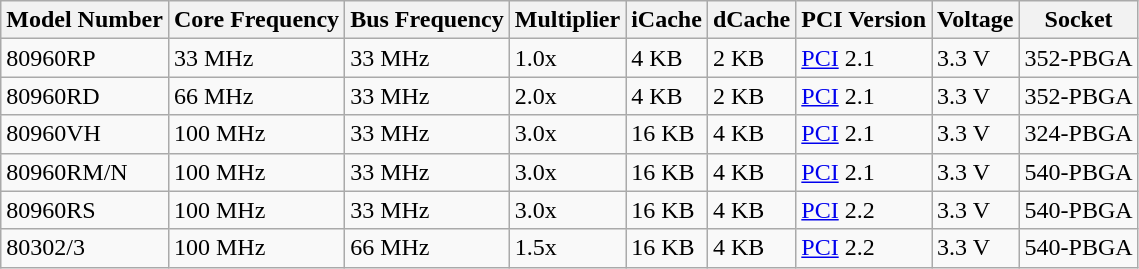<table class="wikitable">
<tr>
<th>Model Number</th>
<th>Core Frequency</th>
<th>Bus Frequency</th>
<th>Multiplier</th>
<th>iCache</th>
<th>dCache</th>
<th>PCI Version</th>
<th>Voltage</th>
<th>Socket</th>
</tr>
<tr>
<td>80960RP</td>
<td>33 MHz</td>
<td>33 MHz</td>
<td>1.0x</td>
<td>4 KB</td>
<td>2 KB</td>
<td><a href='#'>PCI</a> 2.1</td>
<td>3.3 V</td>
<td>352-PBGA</td>
</tr>
<tr>
<td>80960RD</td>
<td>66 MHz</td>
<td>33 MHz</td>
<td>2.0x</td>
<td>4 KB</td>
<td>2 KB</td>
<td><a href='#'>PCI</a> 2.1</td>
<td>3.3 V</td>
<td>352-PBGA</td>
</tr>
<tr>
<td>80960VH</td>
<td>100 MHz</td>
<td>33 MHz</td>
<td>3.0x</td>
<td>16 KB</td>
<td>4 KB</td>
<td><a href='#'>PCI</a> 2.1</td>
<td>3.3 V</td>
<td>324-PBGA</td>
</tr>
<tr>
<td>80960RM/N</td>
<td>100 MHz</td>
<td>33 MHz</td>
<td>3.0x</td>
<td>16 KB</td>
<td>4 KB</td>
<td><a href='#'>PCI</a> 2.1</td>
<td>3.3 V</td>
<td>540-PBGA</td>
</tr>
<tr>
<td>80960RS</td>
<td>100 MHz</td>
<td>33 MHz</td>
<td>3.0x</td>
<td>16 KB</td>
<td>4 KB</td>
<td><a href='#'>PCI</a> 2.2</td>
<td>3.3 V</td>
<td>540-PBGA</td>
</tr>
<tr>
<td>80302/3</td>
<td>100 MHz</td>
<td>66 MHz</td>
<td>1.5x</td>
<td>16 KB</td>
<td>4 KB</td>
<td><a href='#'>PCI</a> 2.2</td>
<td>3.3 V</td>
<td>540-PBGA</td>
</tr>
</table>
